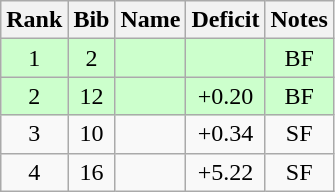<table class="wikitable" style="text-align:center;">
<tr>
<th>Rank</th>
<th>Bib</th>
<th>Name</th>
<th>Deficit</th>
<th>Notes</th>
</tr>
<tr bgcolor=ccffcc>
<td>1</td>
<td>2</td>
<td align=left></td>
<td></td>
<td>BF</td>
</tr>
<tr bgcolor=ccffcc>
<td>2</td>
<td>12</td>
<td align=left></td>
<td>+0.20</td>
<td>BF</td>
</tr>
<tr>
<td>3</td>
<td>10</td>
<td align=left></td>
<td>+0.34</td>
<td>SF</td>
</tr>
<tr>
<td>4</td>
<td>16</td>
<td align=left></td>
<td>+5.22</td>
<td>SF</td>
</tr>
</table>
